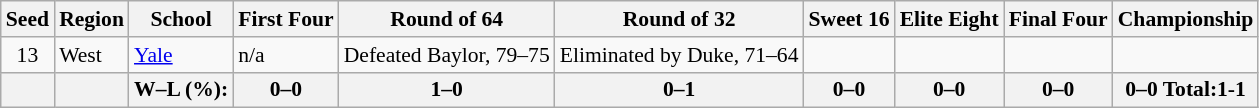<table class="sortable wikitable" style="white-space:nowrap; font-size:90%">
<tr>
<th>Seed</th>
<th>Region</th>
<th>School</th>
<th>First Four</th>
<th>Round of 64</th>
<th>Round of 32</th>
<th>Sweet 16</th>
<th>Elite Eight</th>
<th>Final Four</th>
<th>Championship</th>
</tr>
<tr>
<td align=center>13</td>
<td>West</td>
<td><a href='#'>Yale</a></td>
<td>n/a</td>
<td>Defeated Baylor, 79–75</td>
<td>Eliminated by Duke, 71–64</td>
<td></td>
<td></td>
<td></td>
<td></td>
</tr>
<tr>
<th></th>
<th></th>
<th>W–L (%):</th>
<th>0–0 </th>
<th>1–0 </th>
<th>0–1 </th>
<th>0–0 </th>
<th>0–0 </th>
<th>0–0 </th>
<th>0–0 Total:1-1 </th>
</tr>
</table>
